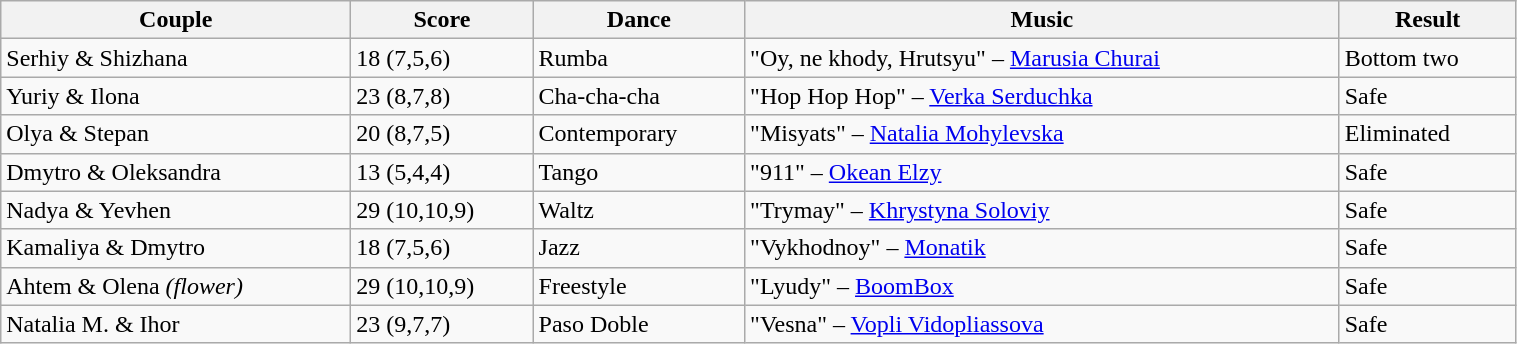<table class="wikitable" style="width:80%;">
<tr>
<th>Couple</th>
<th>Score</th>
<th>Dance</th>
<th>Music</th>
<th>Result</th>
</tr>
<tr>
<td>Serhiy & Shizhana</td>
<td>18 (7,5,6)</td>
<td>Rumba</td>
<td>"Oy, ne khody, Hrutsyu" – <a href='#'>Marusia Churai</a></td>
<td>Bottom two</td>
</tr>
<tr>
<td>Yuriy & Ilona</td>
<td>23 (8,7,8)</td>
<td>Cha-cha-cha</td>
<td>"Hop Hop Hop" – <a href='#'>Verka Serduchka</a></td>
<td>Safe</td>
</tr>
<tr>
<td>Olya & Stepan</td>
<td>20 (8,7,5)</td>
<td>Contemporary</td>
<td>"Misyats" – <a href='#'>Natalia Mohylevska</a></td>
<td>Eliminated</td>
</tr>
<tr>
<td>Dmytro & Oleksandra</td>
<td>13 (5,4,4)</td>
<td>Tango</td>
<td>"911" – <a href='#'>Okean Elzy</a></td>
<td>Safe</td>
</tr>
<tr>
<td>Nadya & Yevhen</td>
<td>29 (10,10,9)</td>
<td>Waltz</td>
<td>"Trymay" – <a href='#'>Khrystyna Soloviy</a></td>
<td>Safe</td>
</tr>
<tr>
<td>Kamaliya & Dmytro</td>
<td>18 (7,5,6)</td>
<td>Jazz</td>
<td>"Vykhodnoy" – <a href='#'>Monatik</a></td>
<td>Safe</td>
</tr>
<tr>
<td>Ahtem & Olena <em>(flower)</em></td>
<td>29 (10,10,9)</td>
<td>Freestyle</td>
<td>"Lyudy" – <a href='#'>BoomBox</a></td>
<td>Safe</td>
</tr>
<tr>
<td>Natalia M. & Ihor</td>
<td>23 (9,7,7)</td>
<td>Paso Doble</td>
<td>"Vesna" – <a href='#'>Vopli Vidopliassova</a></td>
<td>Safe</td>
</tr>
</table>
